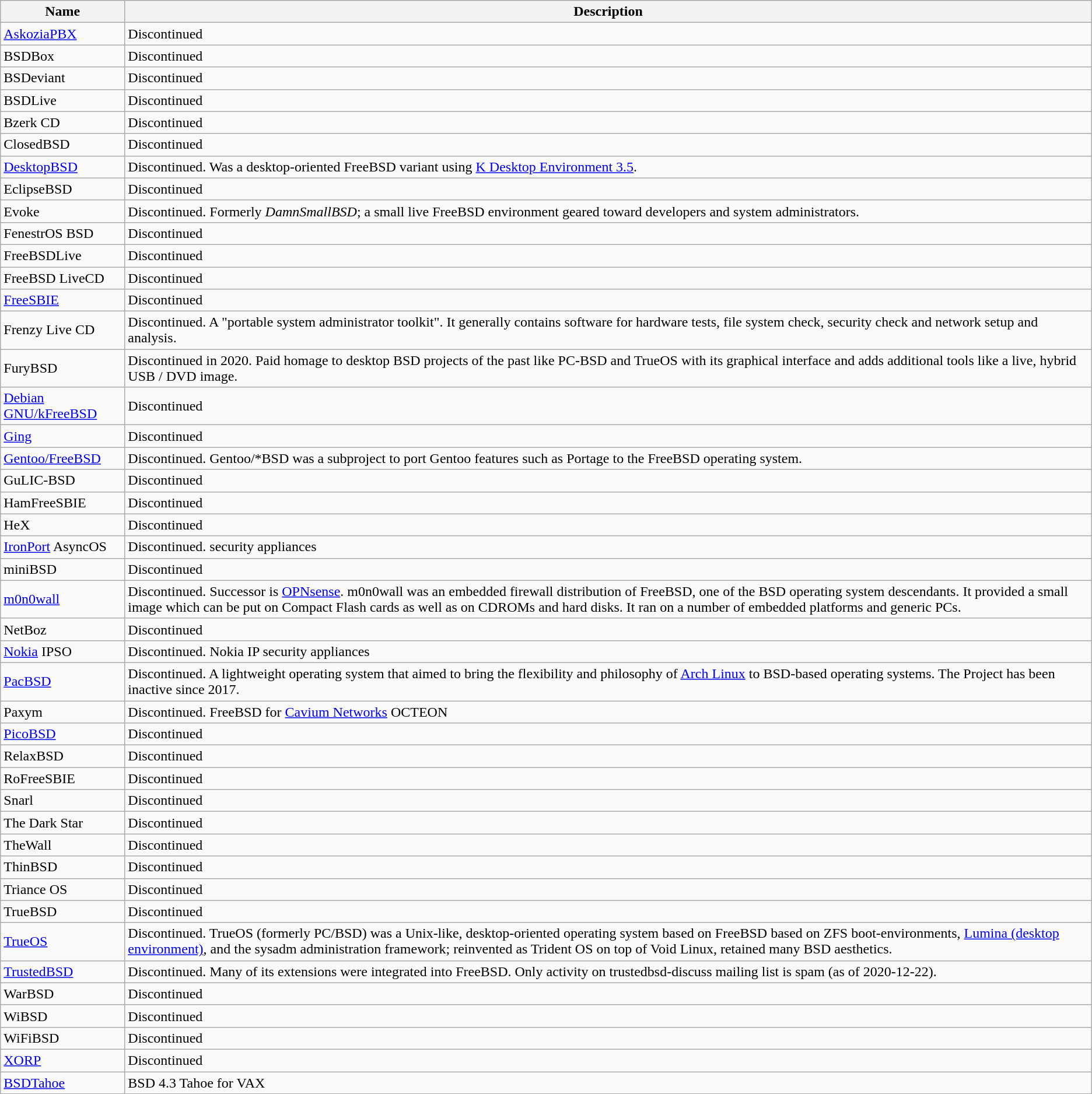<table class="wikitable sortable">
<tr>
<th>Name</th>
<th>Description</th>
</tr>
<tr>
<td><a href='#'>AskoziaPBX</a></td>
<td>Discontinued</td>
</tr>
<tr>
<td>BSDBox</td>
<td>Discontinued</td>
</tr>
<tr>
<td>BSDeviant</td>
<td>Discontinued</td>
</tr>
<tr>
<td>BSDLive</td>
<td>Discontinued</td>
</tr>
<tr>
<td>Bzerk CD</td>
<td>Discontinued</td>
</tr>
<tr>
<td>ClosedBSD</td>
<td>Discontinued</td>
</tr>
<tr>
<td><a href='#'>DesktopBSD</a></td>
<td>Discontinued. Was a desktop-oriented FreeBSD variant using <a href='#'>K Desktop Environment 3.5</a>.</td>
</tr>
<tr>
<td>EclipseBSD</td>
<td>Discontinued</td>
</tr>
<tr>
<td>Evoke</td>
<td>Discontinued. Formerly <em>DamnSmallBSD</em>; a small live FreeBSD environment geared toward developers and system administrators.</td>
</tr>
<tr>
<td>FenestrOS BSD</td>
<td>Discontinued</td>
</tr>
<tr>
<td>FreeBSDLive</td>
<td>Discontinued</td>
</tr>
<tr>
<td>FreeBSD LiveCD</td>
<td>Discontinued</td>
</tr>
<tr>
<td><a href='#'>FreeSBIE</a></td>
<td>Discontinued</td>
</tr>
<tr>
<td>Frenzy Live CD</td>
<td>Discontinued. A "portable system administrator toolkit". It generally contains software for hardware tests, file system check, security check and network setup and analysis.</td>
</tr>
<tr>
<td>FuryBSD</td>
<td>Discontinued in 2020. Paid homage to desktop BSD projects of the past like PC-BSD and TrueOS with its graphical interface and adds additional tools like a live, hybrid USB / DVD image.</td>
</tr>
<tr>
<td><a href='#'>Debian GNU/kFreeBSD</a></td>
<td>Discontinued</td>
</tr>
<tr>
<td><a href='#'>Ging</a></td>
<td>Discontinued</td>
</tr>
<tr>
<td><a href='#'>Gentoo/FreeBSD</a></td>
<td>Discontinued. Gentoo/*BSD was a subproject to port Gentoo features such as Portage to the FreeBSD operating system.</td>
</tr>
<tr>
<td>GuLIC-BSD</td>
<td>Discontinued</td>
</tr>
<tr>
<td>HamFreeSBIE</td>
<td>Discontinued</td>
</tr>
<tr>
<td>HeX</td>
<td>Discontinued</td>
</tr>
<tr>
<td><a href='#'>IronPort</a> AsyncOS</td>
<td>Discontinued. security appliances</td>
</tr>
<tr>
<td>miniBSD</td>
<td>Discontinued</td>
</tr>
<tr>
<td><a href='#'>m0n0wall</a></td>
<td>Discontinued. Successor is <a href='#'>OPNsense</a>. m0n0wall was an embedded firewall distribution of FreeBSD, one of the BSD operating system descendants. It provided a small image which can be put on Compact Flash cards as well as on CDROMs and hard disks. It ran on a number of embedded platforms and generic PCs.</td>
</tr>
<tr>
<td>NetBoz</td>
<td>Discontinued</td>
</tr>
<tr>
<td><a href='#'>Nokia</a> IPSO</td>
<td>Discontinued. Nokia IP security appliances</td>
</tr>
<tr>
<td><a href='#'>PacBSD</a></td>
<td>Discontinued. A lightweight operating system that aimed to bring the flexibility and philosophy of <a href='#'>Arch Linux</a> to BSD-based operating systems. The Project has been inactive since 2017.</td>
</tr>
<tr>
<td>Paxym</td>
<td>Discontinued. FreeBSD for <a href='#'>Cavium Networks</a> OCTEON</td>
</tr>
<tr>
<td><a href='#'>PicoBSD</a></td>
<td>Discontinued</td>
</tr>
<tr>
<td>RelaxBSD</td>
<td>Discontinued</td>
</tr>
<tr>
<td>RoFreeSBIE</td>
<td>Discontinued</td>
</tr>
<tr>
<td>Snarl</td>
<td>Discontinued</td>
</tr>
<tr>
<td>The Dark Star</td>
<td>Discontinued</td>
</tr>
<tr>
<td>TheWall</td>
<td>Discontinued</td>
</tr>
<tr>
<td>ThinBSD</td>
<td>Discontinued</td>
</tr>
<tr>
<td>Triance OS</td>
<td>Discontinued</td>
</tr>
<tr>
<td>TrueBSD</td>
<td>Discontinued</td>
</tr>
<tr>
<td><a href='#'>TrueOS</a></td>
<td>Discontinued. TrueOS (formerly PC/BSD) was a Unix-like, desktop-oriented operating system based on FreeBSD based on ZFS boot-environments, <a href='#'>Lumina (desktop environment)</a>, and the sysadm administration framework; reinvented as Trident OS on top of Void Linux, retained many BSD aesthetics.</td>
</tr>
<tr>
<td><a href='#'>TrustedBSD</a></td>
<td>Discontinued. Many of its extensions were integrated into FreeBSD. Only activity on trustedbsd-discuss mailing list is spam (as of 2020-12-22).</td>
</tr>
<tr>
<td>WarBSD</td>
<td>Discontinued</td>
</tr>
<tr>
<td>WiBSD</td>
<td>Discontinued</td>
</tr>
<tr>
<td>WiFiBSD</td>
<td>Discontinued</td>
</tr>
<tr>
<td><a href='#'>XORP</a></td>
<td>Discontinued</td>
</tr>
<tr>
<td><a href='#'>BSDTahoe</a></td>
<td>BSD 4.3 Tahoe for VAX</td>
</tr>
</table>
